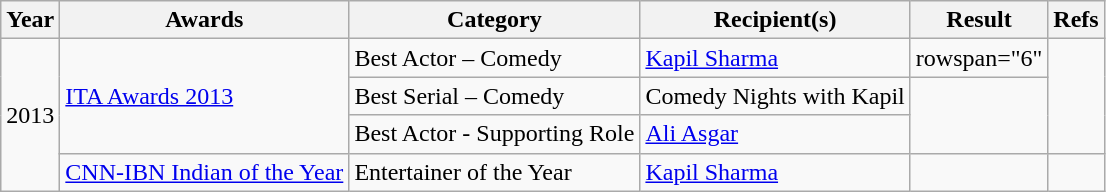<table class="wikitable">
<tr>
<th>Year</th>
<th>Awards</th>
<th>Category</th>
<th>Recipient(s)</th>
<th>Result</th>
<th>Refs</th>
</tr>
<tr>
<td rowspan="5">2013</td>
<td rowspan="3"><a href='#'>ITA Awards 2013</a></td>
<td>Best Actor – Comedy</td>
<td><a href='#'>Kapil Sharma</a></td>
<td>rowspan="6" </td>
<td rowspan="3"></td>
</tr>
<tr>
<td>Best Serial – Comedy</td>
<td>Comedy Nights with Kapil</td>
</tr>
<tr>
<td>Best Actor - Supporting Role</td>
<td><a href='#'>Ali Asgar</a></td>
</tr>
<tr>
<td><a href='#'>CNN-IBN Indian of the Year</a></td>
<td>Entertainer of the Year</td>
<td><a href='#'>Kapil Sharma</a></td>
<td></td>
</tr>
</table>
